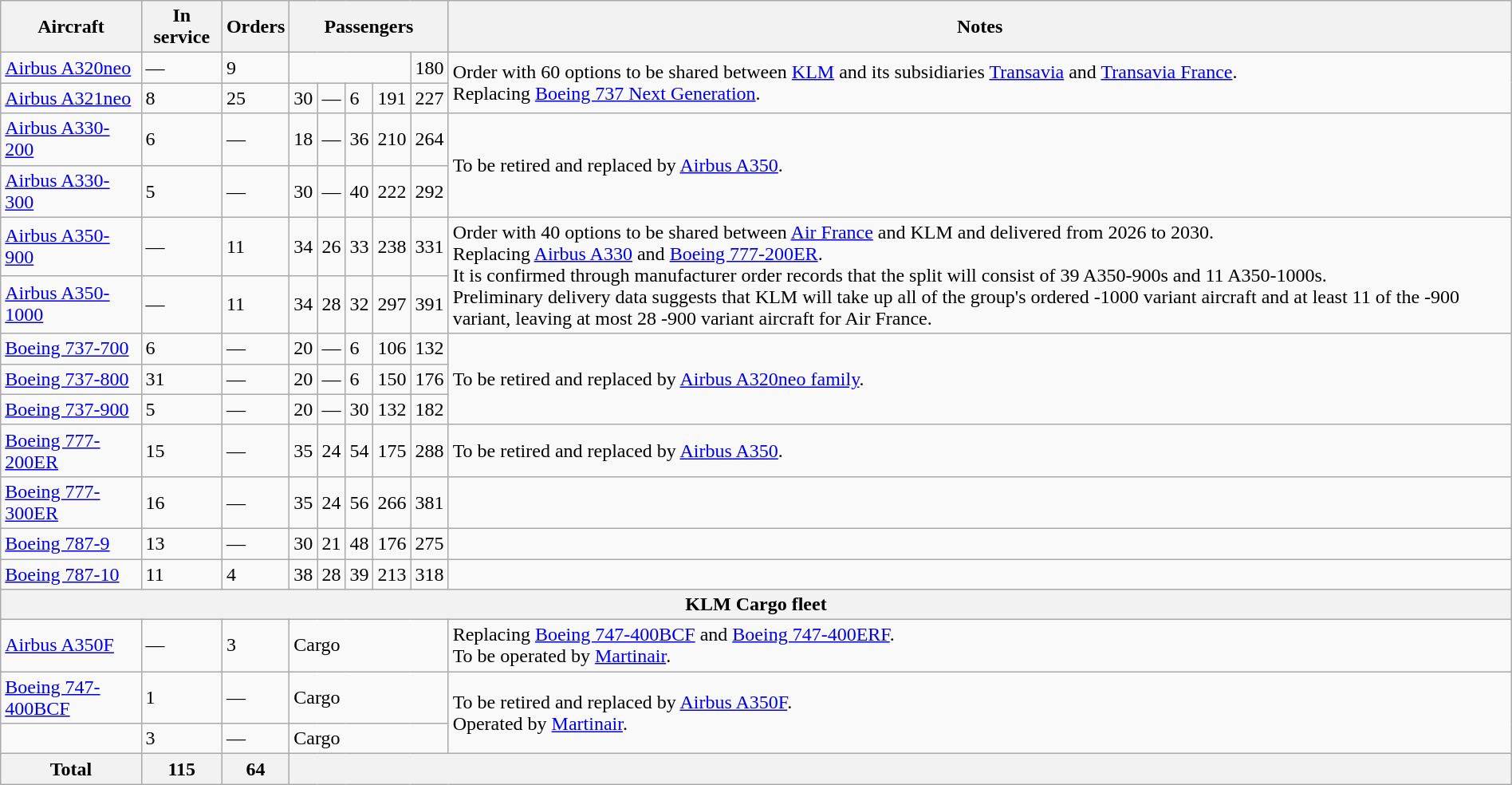<table class="wikitable center" style="margin:1em auto; width:auto">
<tr>
<th>Aircraft</th>
<th>In service</th>
<th>Orders</th>
<th colspan="5">Passengers</th>
<th>Notes</th>
</tr>
<tr>
<td><a href='#'>Airbus A320neo</a></td>
<td>—</td>
<td>9</td>
<td colspan="4"></td>
<td>180</td>
<td rowspan="2">Order with 60 options to be shared between <a href='#'>KLM</a> and its subsidiaries <a href='#'>Transavia</a> and <a href='#'>Transavia France</a>.<br>Replacing <a href='#'>Boeing 737 Next Generation</a>.</td>
</tr>
<tr>
<td><a href='#'>Airbus A321neo</a></td>
<td>8</td>
<td>25</td>
<td>30</td>
<td>—</td>
<td>6</td>
<td>191</td>
<td>227</td>
</tr>
<tr>
<td><a href='#'>Airbus A330-200</a></td>
<td>6</td>
<td>—</td>
<td>18</td>
<td>—</td>
<td>36</td>
<td>210</td>
<td>264</td>
<td rowspan="2">To be retired and replaced by <a href='#'>Airbus A350</a>.</td>
</tr>
<tr>
<td><a href='#'>Airbus A330-300</a></td>
<td>5</td>
<td>—</td>
<td>30</td>
<td>—</td>
<td>40</td>
<td>222</td>
<td>292</td>
</tr>
<tr>
<td><a href='#'>Airbus A350-900</a></td>
<td>—</td>
<td>11</td>
<td>34</td>
<td>26</td>
<td>33</td>
<td>238</td>
<td>331</td>
<td rowspan="2">Order with 40 options to be shared between <a href='#'>Air France</a> and KLM and delivered from 2026 to 2030.<br>Replacing <a href='#'>Airbus A330</a> and <a href='#'>Boeing 777-200ER</a>.<br>It is confirmed through manufacturer order records that the split will consist of 39 A350-900s and 11 A350-1000s.<br>Preliminary delivery data suggests that KLM will take up all of the group's ordered -1000 variant aircraft and at least 11 of the -900 variant, leaving at most 28 -900 variant aircraft for Air France.</td>
</tr>
<tr>
<td><a href='#'>Airbus A350-1000</a></td>
<td>—</td>
<td>11</td>
<td>34</td>
<td>28</td>
<td>32</td>
<td>297</td>
<td>391</td>
</tr>
<tr>
<td><a href='#'>Boeing 737-700</a></td>
<td>6</td>
<td>—</td>
<td>20</td>
<td>—</td>
<td>6</td>
<td>106</td>
<td>132</td>
<td rowspan="3">To be retired and replaced by <a href='#'>Airbus A320neo family</a>.</td>
</tr>
<tr>
<td><a href='#'>Boeing 737-800</a></td>
<td>31</td>
<td>—</td>
<td>20</td>
<td>—</td>
<td>6</td>
<td>150</td>
<td>176</td>
</tr>
<tr>
<td><a href='#'>Boeing 737-900</a></td>
<td>5</td>
<td>—</td>
<td>20</td>
<td>—</td>
<td>30</td>
<td>132</td>
<td>182</td>
</tr>
<tr>
<td><a href='#'>Boeing 777-200ER</a></td>
<td>15</td>
<td>—</td>
<td>35</td>
<td>24</td>
<td>54</td>
<td>175</td>
<td>288</td>
<td>To be retired and replaced by <a href='#'>Airbus A350</a>.</td>
</tr>
<tr>
<td><a href='#'>Boeing 777-300ER</a></td>
<td>16</td>
<td>—</td>
<td>35</td>
<td>24</td>
<td>56</td>
<td>266</td>
<td>381</td>
<td></td>
</tr>
<tr>
<td><a href='#'>Boeing 787-9</a></td>
<td>13</td>
<td>—</td>
<td>30</td>
<td>21</td>
<td>48</td>
<td>176</td>
<td>275</td>
<td></td>
</tr>
<tr>
<td><a href='#'>Boeing 787-10</a></td>
<td>11</td>
<td>4</td>
<td>38</td>
<td>28</td>
<td>39</td>
<td>213</td>
<td>318</td>
<td></td>
</tr>
<tr>
<th colspan="9">KLM Cargo fleet</th>
</tr>
<tr>
<td><a href='#'>Airbus A350F</a></td>
<td>—</td>
<td>3</td>
<td colspan="5">Cargo</td>
<td>Replacing <a href='#'>Boeing 747-400BCF</a> and <a href='#'>Boeing 747-400ERF</a>.<br>To be operated by <a href='#'>Martinair</a>.</td>
</tr>
<tr>
<td><a href='#'>Boeing 747-400BCF</a></td>
<td>1</td>
<td>—</td>
<td colspan="5">Cargo</td>
<td rowspan="2">To be retired and replaced by <a href='#'>Airbus A350F</a>.<br>Operated by <a href='#'>Martinair</a>.</td>
</tr>
<tr>
<td></td>
<td>3</td>
<td>—</td>
<td colspan="5">Cargo</td>
</tr>
<tr>
<th>Total</th>
<th>115</th>
<th>64</th>
<th colspan="6" class="unsortable"></th>
</tr>
</table>
